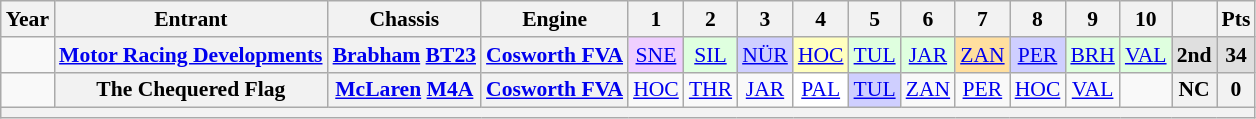<table class="wikitable" style="text-align:center; font-size:90%">
<tr>
<th>Year</th>
<th>Entrant</th>
<th>Chassis</th>
<th>Engine</th>
<th>1</th>
<th>2</th>
<th>3</th>
<th>4</th>
<th>5</th>
<th>6</th>
<th>7</th>
<th>8</th>
<th>9</th>
<th>10</th>
<th></th>
<th>Pts</th>
</tr>
<tr>
<td></td>
<th><a href='#'>Motor Racing Developments</a></th>
<th><a href='#'>Brabham</a> <a href='#'>BT23</a></th>
<th><a href='#'>Cosworth FVA</a></th>
<td style="background:#efcfff;"><a href='#'>SNE</a><br></td>
<td style="background:#dfffdf;"><a href='#'>SIL</a><br><small></small></td>
<td style="background:#cfcfff;"><a href='#'>NÜR</a><br></td>
<td style="background:#ffffbf;"><a href='#'>HOC</a><br></td>
<td style="background:#dfffdf;"><a href='#'>TUL</a><br><small></small></td>
<td style="background:#dfffdf;"><a href='#'>JAR</a><br><small></small></td>
<td style="background:#ffdf9f;"><a href='#'>ZAN</a><br></td>
<td style="background:#cfcfff;"><a href='#'>PER</a><br></td>
<td style="background:#dfffdf;"><a href='#'>BRH</a><br><small></small></td>
<td style="background:#dfffdf;"><a href='#'>VAL</a><br></td>
<th style="background:#DFDFDF;">2nd</th>
<th style="background:#DFDFDF;">34</th>
</tr>
<tr>
<td></td>
<th>The Chequered Flag</th>
<th><a href='#'>McLaren</a> <a href='#'>M4A</a></th>
<th><a href='#'>Cosworth FVA</a></th>
<td><a href='#'>HOC</a></td>
<td><a href='#'>THR</a></td>
<td><a href='#'>JAR</a></td>
<td style="background:#FFFFFF;"><a href='#'>PAL</a><br></td>
<td style="background:#cfcfff;"><a href='#'>TUL</a><br></td>
<td><a href='#'>ZAN</a></td>
<td><a href='#'>PER</a></td>
<td><a href='#'>HOC</a></td>
<td><a href='#'>VAL</a></td>
<td></td>
<th>NC</th>
<th>0</th>
</tr>
<tr>
<th colspan=16></th>
</tr>
</table>
